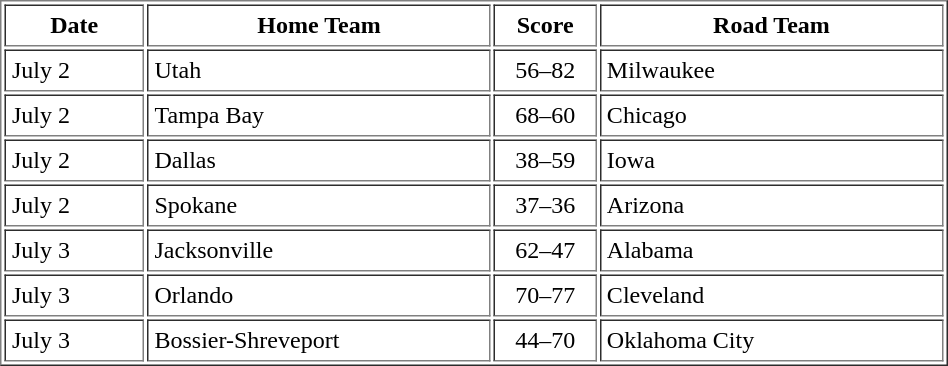<table border="1" cellpadding="4" cellspacing="2" width="50%">
<tr>
<th width="15%">Date</th>
<th width="37%">Home Team</th>
<th width="11%">Score</th>
<th width="37%">Road Team</th>
</tr>
<tr>
<td>July 2</td>
<td>Utah</td>
<td align="center">56–82</td>
<td>Milwaukee</td>
</tr>
<tr>
<td>July 2</td>
<td>Tampa Bay</td>
<td align="center">68–60</td>
<td>Chicago</td>
</tr>
<tr>
<td>July 2</td>
<td>Dallas</td>
<td align="center">38–59</td>
<td>Iowa</td>
</tr>
<tr>
<td>July 2</td>
<td>Spokane</td>
<td align="center">37–36</td>
<td>Arizona</td>
</tr>
<tr>
<td>July 3</td>
<td>Jacksonville</td>
<td align="center">62–47</td>
<td>Alabama</td>
</tr>
<tr>
<td>July 3</td>
<td>Orlando</td>
<td align="center">70–77</td>
<td>Cleveland</td>
</tr>
<tr>
<td>July 3</td>
<td>Bossier-Shreveport</td>
<td align="center">44–70</td>
<td>Oklahoma City</td>
</tr>
</table>
